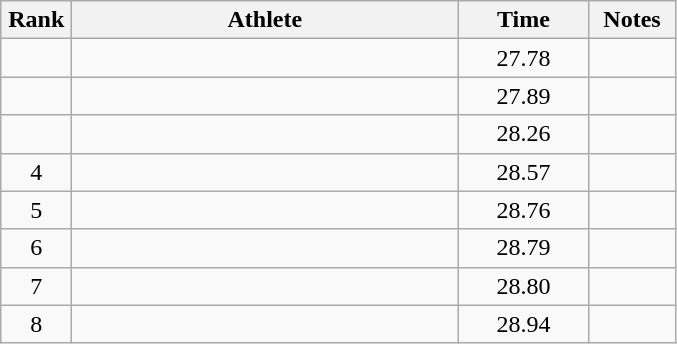<table class="wikitable" style="text-align:center">
<tr>
<th width=40>Rank</th>
<th width=250>Athlete</th>
<th width=80>Time</th>
<th width=50>Notes</th>
</tr>
<tr>
<td></td>
<td align=left></td>
<td>27.78</td>
<td></td>
</tr>
<tr>
<td></td>
<td align=left></td>
<td>27.89</td>
<td></td>
</tr>
<tr>
<td></td>
<td align=left></td>
<td>28.26</td>
<td></td>
</tr>
<tr>
<td>4</td>
<td align=left></td>
<td>28.57</td>
<td></td>
</tr>
<tr>
<td>5</td>
<td align=left></td>
<td>28.76</td>
<td></td>
</tr>
<tr>
<td>6</td>
<td align=left></td>
<td>28.79</td>
<td></td>
</tr>
<tr>
<td>7</td>
<td align=left></td>
<td>28.80</td>
<td></td>
</tr>
<tr>
<td>8</td>
<td align=left></td>
<td>28.94</td>
<td></td>
</tr>
</table>
